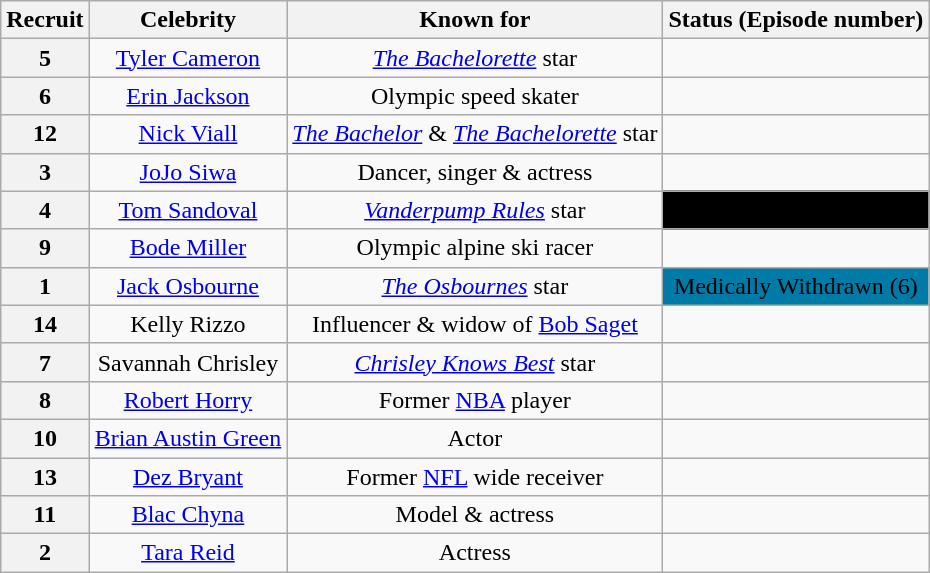<table class="wikitable sortable" style="text-align:center">
<tr>
<th scope="col">Recruit</th>
<th scope="col">Celebrity</th>
<th scope="col">Known for</th>
<th scope="col">Status (Episode number)</th>
</tr>
<tr>
<th>5</th>
<td><a href='#'>Tyler Cameron</a></td>
<td><em><a href='#'>The Bachelorette</a></em> star</td>
<td></td>
</tr>
<tr>
<th>6</th>
<td><a href='#'>Erin Jackson</a></td>
<td>Olympic speed skater</td>
<td></td>
</tr>
<tr>
<th>12</th>
<td><a href='#'>Nick Viall</a></td>
<td><em><a href='#'>The Bachelor</a></em> & <em><a href='#'>The Bachelorette</a></em> star</td>
<td></td>
</tr>
<tr>
<th>3</th>
<td><a href='#'>JoJo Siwa</a></td>
<td>Dancer, singer & actress</td>
<td></td>
</tr>
<tr>
<th>4</th>
<td><a href='#'>Tom Sandoval</a></td>
<td><em><a href='#'>Vanderpump Rules</a></em> star</td>
<td bgcolor="000000"><span>Disqualified (8)</span></td>
</tr>
<tr>
<th>9</th>
<td><a href='#'>Bode Miller</a></td>
<td>Olympic alpine ski racer</td>
<td></td>
</tr>
<tr>
<th>1</th>
<td><a href='#'>Jack Osbourne</a></td>
<td><em><a href='#'>The Osbournes</a></em> star</td>
<td bgcolor="007BA7"><span>Medically Withdrawn (6)</span></td>
</tr>
<tr>
<th>14</th>
<td>Kelly Rizzo</td>
<td>Influencer & widow of <a href='#'>Bob Saget</a></td>
<td></td>
</tr>
<tr>
<th>7</th>
<td>Savannah Chrisley</td>
<td><em><a href='#'>Chrisley Knows Best</a></em> star</td>
<td></td>
</tr>
<tr>
<th>8</th>
<td><a href='#'>Robert Horry</a></td>
<td>Former <a href='#'>NBA</a> player</td>
<td></td>
</tr>
<tr>
<th>10</th>
<td><a href='#'>Brian Austin Green</a></td>
<td>Actor</td>
<td></td>
</tr>
<tr>
<th>13</th>
<td><a href='#'>Dez Bryant</a></td>
<td>Former <a href='#'>NFL</a> wide receiver</td>
<td></td>
</tr>
<tr>
<th>11</th>
<td><a href='#'>Blac Chyna</a></td>
<td>Model & actress</td>
<td></td>
</tr>
<tr>
<th>2</th>
<td><a href='#'>Tara Reid</a></td>
<td>Actress</td>
<td></td>
</tr>
</table>
